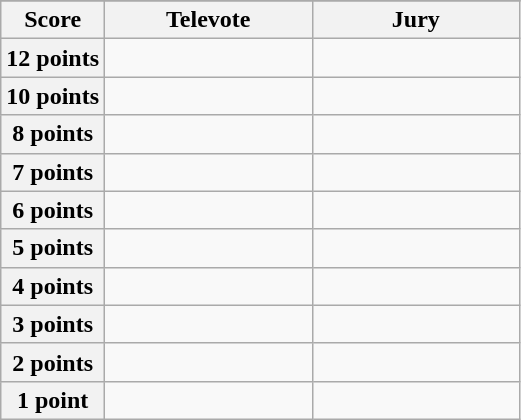<table class="wikitable">
<tr>
</tr>
<tr>
<th scope="col" width="20%">Score</th>
<th scope="col" width="40%">Televote</th>
<th scope="col" width="40%">Jury</th>
</tr>
<tr>
<th scope="row">12 points</th>
<td></td>
<td></td>
</tr>
<tr>
<th scope="row">10 points</th>
<td></td>
<td></td>
</tr>
<tr>
<th scope="row">8 points</th>
<td></td>
<td></td>
</tr>
<tr>
<th scope="row">7 points</th>
<td></td>
<td></td>
</tr>
<tr>
<th scope="row">6 points</th>
<td></td>
<td></td>
</tr>
<tr>
<th scope="row">5 points</th>
<td></td>
<td></td>
</tr>
<tr>
<th scope="row">4 points</th>
<td></td>
<td></td>
</tr>
<tr>
<th scope="row">3 points</th>
<td></td>
<td></td>
</tr>
<tr>
<th scope="row">2 points</th>
<td></td>
<td></td>
</tr>
<tr>
<th scope="row">1 point</th>
<td></td>
<td></td>
</tr>
</table>
